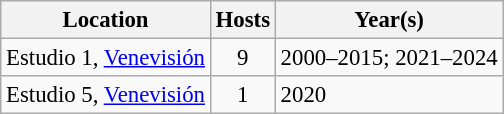<table class="wikitable sortable" style="font-size: 95%;">
<tr>
<th>Location</th>
<th>Hosts</th>
<th>Year(s)</th>
</tr>
<tr>
<td>Estudio 1, <a href='#'>Venevisión</a></td>
<td align="center">9</td>
<td>2000–2015; 2021–2024</td>
</tr>
<tr>
<td>Estudio 5, <a href='#'>Venevisión</a></td>
<td align="center">1</td>
<td>2020</td>
</tr>
</table>
